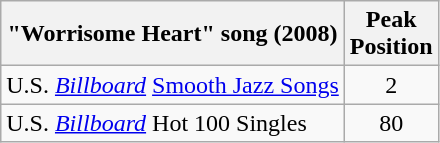<table class="wikitable">
<tr>
<th align="left">"Worrisome Heart" song (2008)</th>
<th align="center">Peak<br> Position</th>
</tr>
<tr>
<td align="left">U.S. <em><a href='#'>Billboard</a></em> <a href='#'>Smooth Jazz Songs</a></td>
<td align="center">2</td>
</tr>
<tr>
<td align="left">U.S. <em><a href='#'>Billboard</a></em> Hot 100 Singles</td>
<td align="center">80</td>
</tr>
</table>
